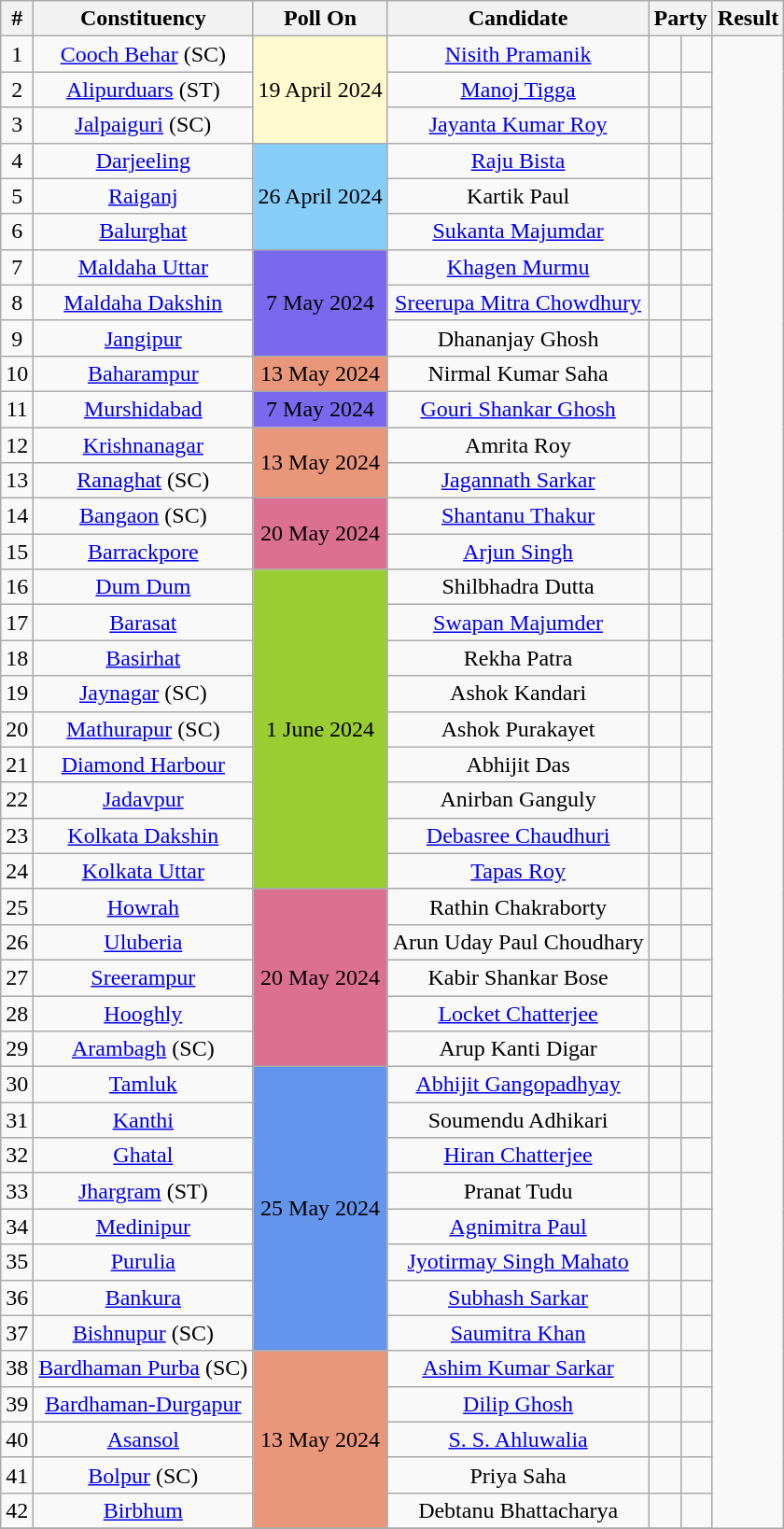<table class="wikitable sortable" style="text-align:center;">
<tr>
<th>#</th>
<th>Constituency</th>
<th>Poll On</th>
<th>Candidate</th>
<th colspan="2">Party</th>
<th>Result</th>
</tr>
<tr>
<td>1</td>
<td><a href='#'>Cooch Behar</a> (SC)</td>
<td rowspan="3" bgcolor=#FFFACD>19 April 2024</td>
<td><a href='#'>Nisith Pramanik</a></td>
<td></td>
<td></td>
</tr>
<tr>
<td>2</td>
<td><a href='#'>Alipurduars</a> (ST)</td>
<td><a href='#'>Manoj Tigga</a></td>
<td></td>
<td></td>
</tr>
<tr>
<td>3</td>
<td><a href='#'>Jalpaiguri</a> (SC)</td>
<td><a href='#'>Jayanta Kumar Roy</a></td>
<td></td>
<td></td>
</tr>
<tr>
<td>4</td>
<td><a href='#'>Darjeeling</a></td>
<td rowspan="3" bgcolor=#87CEFA>26 April 2024</td>
<td><a href='#'>Raju Bista</a></td>
<td></td>
<td></td>
</tr>
<tr>
<td>5</td>
<td><a href='#'>Raiganj</a></td>
<td>Kartik Paul</td>
<td></td>
<td></td>
</tr>
<tr>
<td>6</td>
<td><a href='#'>Balurghat</a></td>
<td><a href='#'>Sukanta Majumdar</a></td>
<td></td>
<td></td>
</tr>
<tr>
<td>7</td>
<td><a href='#'>Maldaha Uttar</a></td>
<td rowspan="3" bgcolor=#7B68EE>7 May 2024</td>
<td><a href='#'>Khagen Murmu</a></td>
<td></td>
<td></td>
</tr>
<tr>
<td>8</td>
<td><a href='#'>Maldaha Dakshin</a></td>
<td><a href='#'>Sreerupa Mitra Chowdhury</a></td>
<td></td>
<td></td>
</tr>
<tr>
<td>9</td>
<td><a href='#'>Jangipur</a></td>
<td>Dhananjay Ghosh</td>
<td></td>
<td></td>
</tr>
<tr>
<td>10</td>
<td><a href='#'>Baharampur</a></td>
<td bgcolor=#E9967A>13 May 2024</td>
<td>Nirmal Kumar Saha</td>
<td></td>
<td></td>
</tr>
<tr>
<td>11</td>
<td><a href='#'>Murshidabad</a></td>
<td bgcolor=#7B68EE>7 May 2024</td>
<td><a href='#'>Gouri Shankar Ghosh</a></td>
<td></td>
<td></td>
</tr>
<tr>
<td>12</td>
<td><a href='#'>Krishnanagar</a></td>
<td rowspan="2" bgcolor=#E9967A>13 May 2024</td>
<td>Amrita Roy</td>
<td></td>
<td></td>
</tr>
<tr>
<td>13</td>
<td><a href='#'>Ranaghat</a> (SC)</td>
<td><a href='#'>Jagannath Sarkar</a></td>
<td></td>
<td></td>
</tr>
<tr>
<td>14</td>
<td><a href='#'>Bangaon</a> (SC)</td>
<td rowspan="2" bgcolor=#DB7093>20 May 2024</td>
<td><a href='#'>Shantanu Thakur</a></td>
<td></td>
<td></td>
</tr>
<tr>
<td>15</td>
<td><a href='#'>Barrackpore</a></td>
<td><a href='#'>Arjun Singh</a></td>
<td></td>
<td></td>
</tr>
<tr>
<td>16</td>
<td><a href='#'>Dum Dum</a></td>
<td rowspan="9" bgcolor=#9ACD32>1 June 2024</td>
<td>Shilbhadra Dutta</td>
<td></td>
<td></td>
</tr>
<tr>
<td>17</td>
<td><a href='#'>Barasat</a></td>
<td><a href='#'>Swapan Majumder</a></td>
<td></td>
<td></td>
</tr>
<tr>
<td>18</td>
<td><a href='#'>Basirhat</a></td>
<td>Rekha Patra</td>
<td></td>
<td></td>
</tr>
<tr>
<td>19</td>
<td><a href='#'>Jaynagar</a> (SC)</td>
<td>Ashok Kandari</td>
<td></td>
<td></td>
</tr>
<tr>
<td>20</td>
<td><a href='#'>Mathurapur</a> (SC)</td>
<td>Ashok Purakayet</td>
<td></td>
<td></td>
</tr>
<tr>
<td>21</td>
<td><a href='#'>Diamond Harbour</a></td>
<td>Abhijit Das</td>
<td></td>
<td></td>
</tr>
<tr>
<td>22</td>
<td><a href='#'>Jadavpur</a></td>
<td>Anirban Ganguly</td>
<td></td>
<td></td>
</tr>
<tr>
<td>23</td>
<td><a href='#'>Kolkata Dakshin</a></td>
<td><a href='#'>Debasree Chaudhuri</a></td>
<td></td>
<td></td>
</tr>
<tr>
<td>24</td>
<td><a href='#'>Kolkata Uttar</a></td>
<td><a href='#'>Tapas Roy</a></td>
<td></td>
<td></td>
</tr>
<tr>
<td>25</td>
<td><a href='#'>Howrah</a></td>
<td rowspan="5" bgcolor=#DB7093>20 May 2024</td>
<td>Rathin Chakraborty</td>
<td></td>
<td></td>
</tr>
<tr>
<td>26</td>
<td><a href='#'>Uluberia</a></td>
<td>Arun Uday Paul Choudhary</td>
<td></td>
<td></td>
</tr>
<tr>
<td>27</td>
<td><a href='#'>Sreerampur</a></td>
<td>Kabir Shankar Bose</td>
<td></td>
<td></td>
</tr>
<tr>
<td>28</td>
<td><a href='#'>Hooghly</a></td>
<td><a href='#'>Locket Chatterjee</a></td>
<td></td>
<td></td>
</tr>
<tr>
<td>29</td>
<td><a href='#'>Arambagh</a> (SC)</td>
<td>Arup Kanti Digar</td>
<td></td>
<td></td>
</tr>
<tr>
<td>30</td>
<td><a href='#'>Tamluk</a></td>
<td rowspan="8" bgcolor=#6495ED>25 May 2024</td>
<td><a href='#'>Abhijit Gangopadhyay</a></td>
<td></td>
<td></td>
</tr>
<tr>
<td>31</td>
<td><a href='#'>Kanthi</a></td>
<td>Soumendu Adhikari</td>
<td></td>
<td></td>
</tr>
<tr>
<td>32</td>
<td><a href='#'>Ghatal</a></td>
<td><a href='#'>Hiran Chatterjee</a></td>
<td></td>
<td></td>
</tr>
<tr>
<td>33</td>
<td><a href='#'>Jhargram</a> (ST)</td>
<td>Pranat Tudu</td>
<td></td>
<td></td>
</tr>
<tr>
<td>34</td>
<td><a href='#'>Medinipur</a></td>
<td><a href='#'>Agnimitra Paul</a></td>
<td></td>
<td></td>
</tr>
<tr>
<td>35</td>
<td><a href='#'>Purulia</a></td>
<td><a href='#'>Jyotirmay Singh Mahato</a></td>
<td></td>
<td></td>
</tr>
<tr>
<td>36</td>
<td><a href='#'>Bankura</a></td>
<td><a href='#'>Subhash Sarkar</a></td>
<td></td>
<td></td>
</tr>
<tr>
<td>37</td>
<td><a href='#'>Bishnupur</a> (SC)</td>
<td><a href='#'>Saumitra Khan</a></td>
<td></td>
<td></td>
</tr>
<tr>
<td>38</td>
<td><a href='#'>Bardhaman Purba</a> (SC)</td>
<td rowspan="5" bgcolor=#E9967A>13 May 2024</td>
<td><a href='#'>Ashim Kumar Sarkar</a></td>
<td></td>
<td></td>
</tr>
<tr>
<td>39</td>
<td><a href='#'>Bardhaman-Durgapur</a></td>
<td><a href='#'>Dilip Ghosh</a></td>
<td></td>
<td></td>
</tr>
<tr>
<td>40</td>
<td><a href='#'>Asansol</a></td>
<td><a href='#'>S. S. Ahluwalia</a></td>
<td></td>
<td></td>
</tr>
<tr>
<td>41</td>
<td><a href='#'>Bolpur</a> (SC)</td>
<td>Priya Saha</td>
<td></td>
<td></td>
</tr>
<tr>
<td>42</td>
<td><a href='#'>Birbhum</a></td>
<td>Debtanu Bhattacharya</td>
<td></td>
<td></td>
</tr>
<tr>
</tr>
</table>
